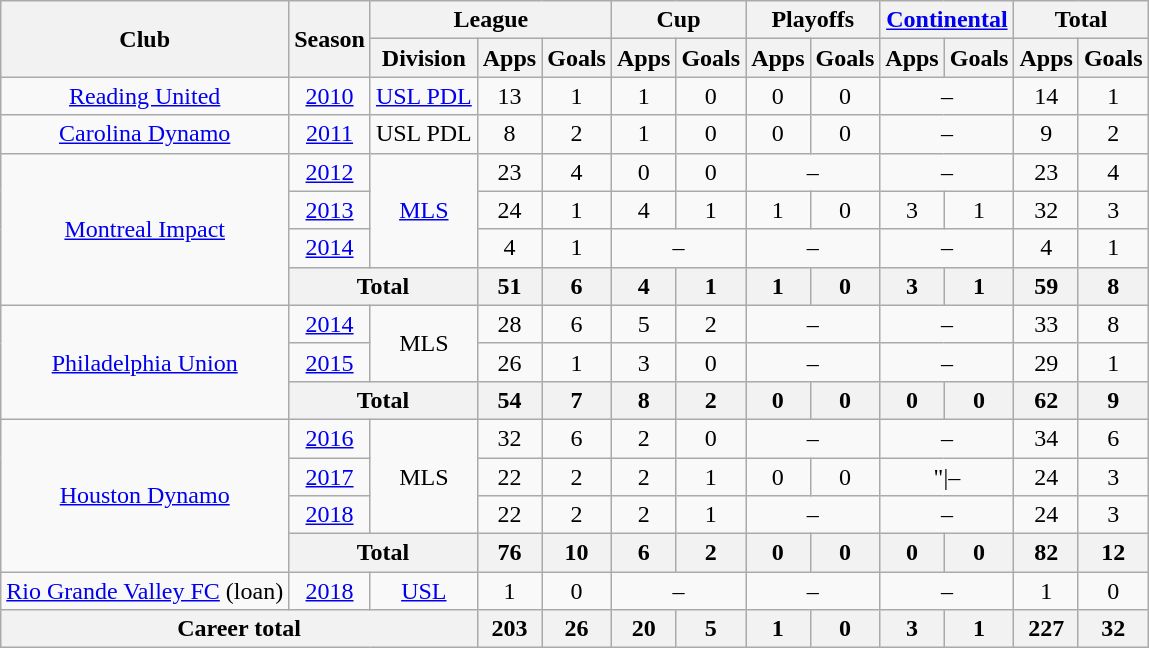<table class="wikitable" style="text-align:center">
<tr>
<th rowspan="2">Club</th>
<th rowspan="2">Season</th>
<th colspan="3">League</th>
<th colspan="2">Cup</th>
<th colspan="2">Playoffs</th>
<th colspan="2"><a href='#'>Continental</a></th>
<th colspan="2">Total</th>
</tr>
<tr>
<th>Division</th>
<th>Apps</th>
<th>Goals</th>
<th>Apps</th>
<th>Goals</th>
<th>Apps</th>
<th>Goals</th>
<th>Apps</th>
<th>Goals</th>
<th>Apps</th>
<th>Goals</th>
</tr>
<tr>
<td><a href='#'>Reading United</a></td>
<td><a href='#'>2010</a></td>
<td><a href='#'>USL PDL</a></td>
<td>13</td>
<td>1</td>
<td>1</td>
<td>0</td>
<td>0</td>
<td>0</td>
<td colspan="2">–</td>
<td>14</td>
<td>1</td>
</tr>
<tr>
<td><a href='#'>Carolina Dynamo</a></td>
<td><a href='#'>2011</a></td>
<td>USL PDL</td>
<td>8</td>
<td>2</td>
<td>1</td>
<td>0</td>
<td>0</td>
<td>0</td>
<td colspan="2">–</td>
<td>9</td>
<td>2</td>
</tr>
<tr>
<td rowspan="4"><a href='#'>Montreal Impact</a></td>
<td><a href='#'>2012</a></td>
<td rowspan="3"><a href='#'>MLS</a></td>
<td>23</td>
<td>4</td>
<td>0</td>
<td>0</td>
<td colspan="2">–</td>
<td colspan="2">–</td>
<td>23</td>
<td>4</td>
</tr>
<tr>
<td><a href='#'>2013</a></td>
<td>24</td>
<td>1</td>
<td>4</td>
<td>1</td>
<td>1</td>
<td>0</td>
<td>3</td>
<td>1</td>
<td>32</td>
<td>3</td>
</tr>
<tr>
<td><a href='#'>2014</a></td>
<td>4</td>
<td>1</td>
<td colspan="2">–</td>
<td colspan="2">–</td>
<td colspan="2">–</td>
<td>4</td>
<td>1</td>
</tr>
<tr>
<th colspan="2">Total</th>
<th>51</th>
<th>6</th>
<th>4</th>
<th>1</th>
<th>1</th>
<th>0</th>
<th>3</th>
<th>1</th>
<th>59</th>
<th>8</th>
</tr>
<tr>
<td rowspan="3"><a href='#'>Philadelphia Union</a></td>
<td><a href='#'>2014</a></td>
<td rowspan="2">MLS</td>
<td>28</td>
<td>6</td>
<td>5</td>
<td>2</td>
<td colspan="2">–</td>
<td colspan="2">–</td>
<td>33</td>
<td>8</td>
</tr>
<tr>
<td><a href='#'>2015</a></td>
<td>26</td>
<td>1</td>
<td>3</td>
<td>0</td>
<td colspan="2">–</td>
<td colspan="2">–</td>
<td>29</td>
<td>1</td>
</tr>
<tr>
<th colspan="2">Total</th>
<th>54</th>
<th>7</th>
<th>8</th>
<th>2</th>
<th>0</th>
<th>0</th>
<th>0</th>
<th>0</th>
<th>62</th>
<th>9</th>
</tr>
<tr>
<td rowspan="4"><a href='#'>Houston Dynamo</a></td>
<td><a href='#'>2016</a></td>
<td rowspan="3">MLS</td>
<td>32</td>
<td>6</td>
<td>2</td>
<td>0</td>
<td colspan="2">–</td>
<td colspan="2">–</td>
<td>34</td>
<td>6</td>
</tr>
<tr>
<td><a href='#'>2017</a></td>
<td>22</td>
<td>2</td>
<td>2</td>
<td>1</td>
<td>0</td>
<td>0</td>
<td colspan="2">"|–</td>
<td>24</td>
<td>3</td>
</tr>
<tr>
<td><a href='#'>2018</a></td>
<td>22</td>
<td>2</td>
<td>2</td>
<td>1</td>
<td colspan="2">–</td>
<td colspan="2">–</td>
<td>24</td>
<td>3</td>
</tr>
<tr>
<th colspan="2">Total</th>
<th>76</th>
<th>10</th>
<th>6</th>
<th>2</th>
<th>0</th>
<th>0</th>
<th>0</th>
<th>0</th>
<th>82</th>
<th>12</th>
</tr>
<tr>
<td><a href='#'>Rio Grande Valley FC</a> (loan)</td>
<td><a href='#'>2018</a></td>
<td><a href='#'>USL</a></td>
<td>1</td>
<td>0</td>
<td colspan="2">–</td>
<td colspan="2">–</td>
<td colspan="2">–</td>
<td>1</td>
<td>0</td>
</tr>
<tr>
<th colspan="3">Career total</th>
<th>203</th>
<th>26</th>
<th>20</th>
<th>5</th>
<th>1</th>
<th>0</th>
<th>3</th>
<th>1</th>
<th>227</th>
<th>32</th>
</tr>
</table>
